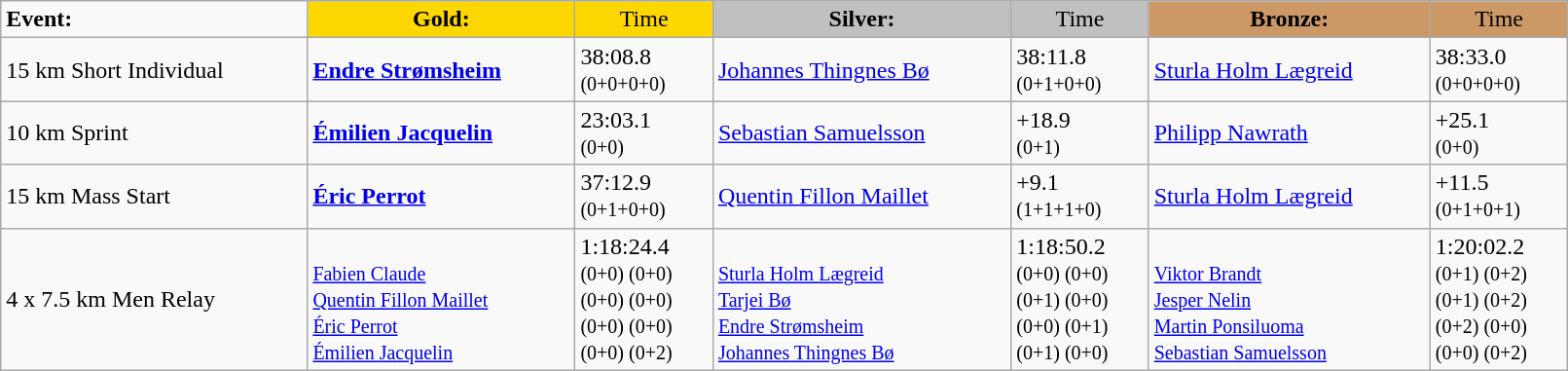<table class="wikitable" width=85%>
<tr>
<td><strong>Event:</strong></td>
<td style="text-align:center;background-color:gold;"><strong>Gold:</strong></td>
<td style="text-align:center;background-color:gold;">Time</td>
<td style="text-align:center;background-color:silver;"><strong>Silver:</strong></td>
<td style="text-align:center;background-color:silver;">Time</td>
<td style="text-align:center;background-color:#CC9966;"><strong>Bronze:</strong></td>
<td style="text-align:center;background-color:#CC9966;">Time</td>
</tr>
<tr>
<td>15 km Short Individual</td>
<td><strong><a href='#'>Endre Strømsheim</a></strong><br><small></small></td>
<td>38:08.8<br><small>(0+0+0+0)</small></td>
<td><a href='#'>Johannes Thingnes Bø</a><br><small></small></td>
<td>38:11.8<br><small>(0+1+0+0)</small></td>
<td><a href='#'>Sturla Holm Lægreid</a><br><small></small></td>
<td>38:33.0<br><small>(0+0+0+0)</small></td>
</tr>
<tr>
<td>10 km Sprint</td>
<td><strong><a href='#'>Émilien Jacquelin</a></strong><br><small></small></td>
<td>23:03.1<br><small>(0+0)</small></td>
<td><a href='#'>Sebastian Samuelsson</a><br><small></small></td>
<td>+18.9<br><small>(0+1)</small></td>
<td><a href='#'>Philipp Nawrath</a><br><small></small></td>
<td>+25.1<br><small>(0+0)</small></td>
</tr>
<tr>
<td>15 km Mass Start</td>
<td><strong><a href='#'>Éric Perrot</a></strong><br><small></small></td>
<td>37:12.9<br><small>(0+1+0+0)</small></td>
<td><a href='#'>Quentin Fillon Maillet</a><br><small></small></td>
<td>+9.1<br><small>(1+1+1+0)</small></td>
<td><a href='#'>Sturla Holm Lægreid</a><br><small></small></td>
<td>+11.5<br><small>(0+1+0+1)</small></td>
</tr>
<tr>
<td>4 x 7.5 km Men Relay</td>
<td><strong></strong><br><small><a href='#'>Fabien Claude</a><br><a href='#'>Quentin Fillon Maillet</a><br><a href='#'>Éric Perrot</a><br><a href='#'>Émilien Jacquelin</a></small></td>
<td>1:18:24.4<br><small>(0+0) (0+0)<br>(0+0) (0+0)<br>(0+0) (0+0)<br>(0+0) (0+2)</small></td>
<td><br><small><a href='#'>Sturla Holm Lægreid</a><br><a href='#'>Tarjei Bø</a><br><a href='#'>Endre Strømsheim</a><br><a href='#'>Johannes Thingnes Bø</a></small></td>
<td>1:18:50.2<br><small>(0+0) (0+0)<br>(0+1) (0+0)<br>(0+0) (0+1)<br>(0+1) (0+0)</small></td>
<td><br><small><a href='#'>Viktor Brandt</a><br><a href='#'>Jesper Nelin</a><br><a href='#'>Martin Ponsiluoma</a><br><a href='#'>Sebastian Samuelsson</a></small></td>
<td>1:20:02.2<br><small>(0+1) (0+2)<br>(0+1) (0+2)<br>(0+2) (0+0)<br>(0+0) (0+2)</small></td>
</tr>
</table>
